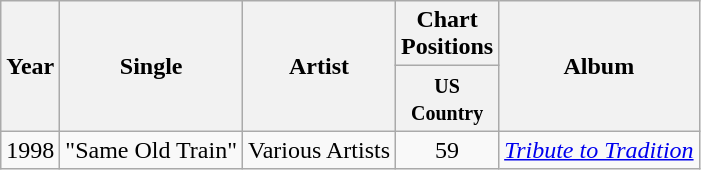<table class="wikitable">
<tr>
<th rowspan="2">Year</th>
<th rowspan="2">Single</th>
<th rowspan="2">Artist</th>
<th>Chart Positions</th>
<th rowspan="2">Album</th>
</tr>
<tr>
<th style="width:50px;"><small>US Country</small></th>
</tr>
<tr>
<td>1998</td>
<td>"Same Old Train"</td>
<td>Various Artists</td>
<td style="text-align:center;">59</td>
<td style="text-align:left;"><em><a href='#'>Tribute to Tradition</a></em></td>
</tr>
</table>
